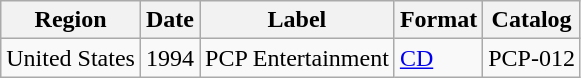<table class="wikitable">
<tr>
<th>Region</th>
<th>Date</th>
<th>Label</th>
<th>Format</th>
<th>Catalog</th>
</tr>
<tr>
<td>United States</td>
<td>1994</td>
<td>PCP Entertainment</td>
<td><a href='#'>CD</a></td>
<td>PCP-012</td>
</tr>
</table>
